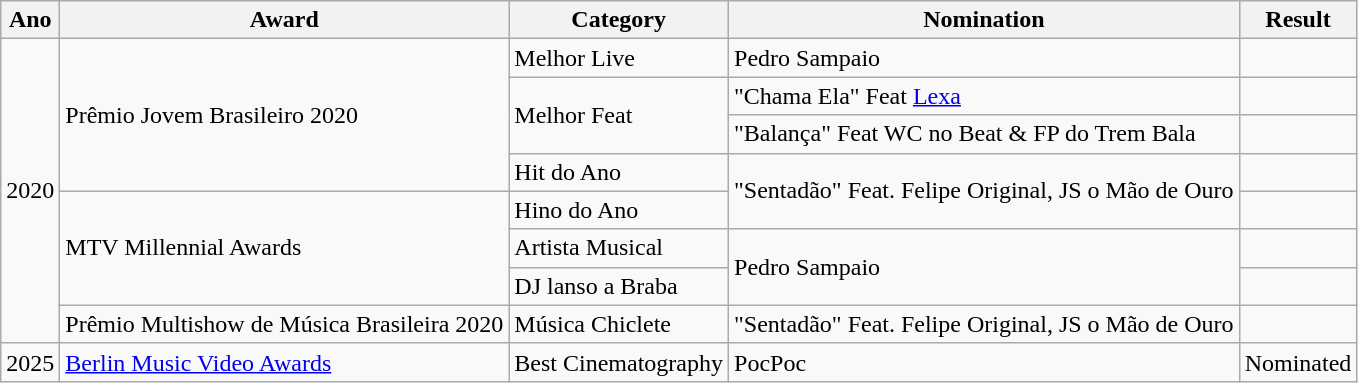<table class="wikitable">
<tr>
<th>Ano</th>
<th>Award</th>
<th>Category</th>
<th>Nomination</th>
<th>Result</th>
</tr>
<tr>
<td rowspan="8">2020</td>
<td rowspan="4">Prêmio Jovem Brasileiro 2020</td>
<td>Melhor Live</td>
<td>Pedro Sampaio</td>
<td></td>
</tr>
<tr>
<td rowspan="2">Melhor Feat</td>
<td>"Chama Ela" Feat <a href='#'>Lexa</a></td>
<td></td>
</tr>
<tr>
<td>"Balança" Feat WC no Beat & FP do Trem Bala</td>
<td></td>
</tr>
<tr>
<td>Hit do Ano</td>
<td rowspan="2">"Sentadão" Feat. Felipe Original, JS o Mão de Ouro</td>
<td></td>
</tr>
<tr>
<td rowspan="3">MTV Millennial Awards</td>
<td>Hino do Ano</td>
<td></td>
</tr>
<tr>
<td>Artista Musical</td>
<td rowspan="2">Pedro Sampaio</td>
<td></td>
</tr>
<tr>
<td>DJ lanso a Braba</td>
<td></td>
</tr>
<tr>
<td>Prêmio Multishow de Música Brasileira 2020</td>
<td>Música Chiclete</td>
<td>"Sentadão" Feat. Felipe Original, JS o Mão de Ouro</td>
<td></td>
</tr>
<tr>
<td>2025</td>
<td><a href='#'>Berlin Music Video Awards</a></td>
<td>Best Cinematography</td>
<td>PocPoc</td>
<td>Nominated</td>
</tr>
</table>
